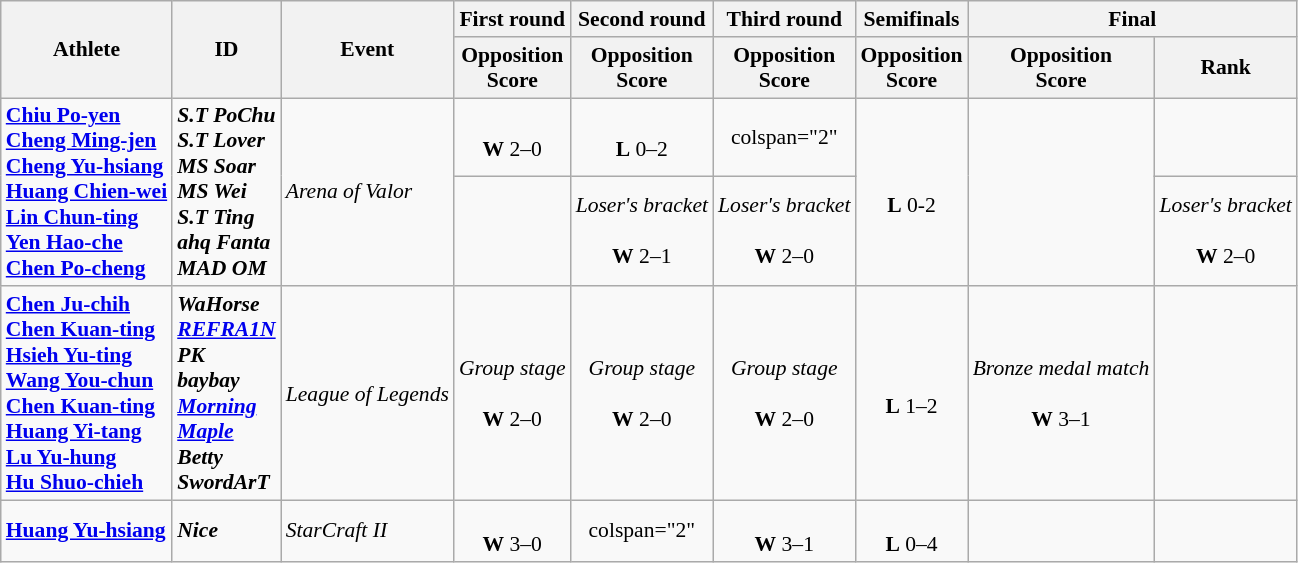<table class="wikitable" style="font-size:90%; text-align:center">
<tr>
<th rowspan="2">Athlete</th>
<th rowspan="2">ID</th>
<th rowspan="2">Event</th>
<th>First round</th>
<th>Second round</th>
<th>Third round</th>
<th>Semifinals</th>
<th colspan="2">Final</th>
</tr>
<tr>
<th>Opposition<br>Score</th>
<th>Opposition<br>Score</th>
<th>Opposition<br>Score</th>
<th>Opposition<br>Score</th>
<th>Opposition<br>Score</th>
<th>Rank</th>
</tr>
<tr>
<td align="left" rowspan="2"><strong><a href='#'>Chiu Po-yen</a><br><a href='#'>Cheng Ming-jen</a><br><a href='#'>Cheng Yu-hsiang</a><br><a href='#'>Huang Chien-wei</a><br><a href='#'>Lin Chun-ting</a><br><a href='#'>Yen Hao-che</a><br><a href='#'>Chen Po-cheng</a></strong></td>
<td align="left" rowspan="2"><strong><em>S.T PoChu<em><br></em>S.T Lover<em><br></em>MS Soar<em><br></em>MS Wei<em><br></em>S.T Ting<em><br></em>ahq Fanta<em><br></em>MAD OM</em></strong></td>
<td align="left" rowspan="2"><em>Arena of Valor</em></td>
<td><br><strong>W</strong> 2–0</td>
<td><br><strong>L</strong> 0–2</td>
<td>colspan="2" </td>
<td rowspan="2"><br><strong>L</strong> 0-2</td>
<td rowspan="2"></td>
</tr>
<tr>
<td></td>
<td><em>Loser's bracket</em><br><br><strong>W</strong> 2–1</td>
<td><em>Loser's bracket</em><br><br><strong>W</strong> 2–0</td>
<td><em>Loser's bracket</em><br><br><strong>W</strong> 2–0</td>
</tr>
<tr>
<td align="left"><strong><a href='#'>Chen Ju-chih</a><br><a href='#'>Chen Kuan-ting</a><br><a href='#'>Hsieh Yu-ting</a><br><a href='#'>Wang You-chun</a><br><a href='#'>Chen Kuan-ting</a><br><a href='#'>Huang Yi-tang</a><br><a href='#'>Lu Yu-hung</a><br><a href='#'>Hu Shuo-chieh</a></strong></td>
<td align="left"><strong><em>WaHorse<em><br></em><a href='#'>REFRA1N</a><em><br></em>PK<em><br></em>baybay<em><br></em><a href='#'>Morning</a><em><br></em><a href='#'>Maple</a><em><br></em>Betty<em><br></em>SwordArT</em></strong></td>
<td align="left"><em>League of Legends</em></td>
<td><em>Group stage</em><br><br><strong>W</strong> 2–0</td>
<td><em>Group stage</em><br><br><strong>W</strong> 2–0</td>
<td><em>Group stage</em><br><br><strong>W</strong> 2–0</td>
<td><br><strong>L</strong> 1–2</td>
<td><em>Bronze medal match</em><br><br><strong>W</strong> 3–1</td>
<td></td>
</tr>
<tr>
<td align="left"><strong><a href='#'>Huang Yu-hsiang</a></strong></td>
<td align="left"><strong><em>Nice</em></strong></td>
<td align="left"><em>StarCraft II</em></td>
<td><br><strong>W</strong> 3–0</td>
<td>colspan="2" </td>
<td><br><strong>W</strong> 3–1</td>
<td><br><strong>L</strong> 0–4</td>
<td></td>
</tr>
</table>
